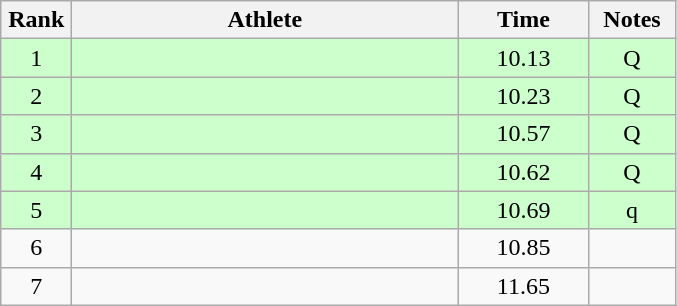<table class="wikitable" style="text-align:center">
<tr>
<th width=40>Rank</th>
<th width=250>Athlete</th>
<th width=80>Time</th>
<th width=50>Notes</th>
</tr>
<tr bgcolor="ccffcc">
<td>1</td>
<td align=left></td>
<td>10.13</td>
<td>Q</td>
</tr>
<tr bgcolor="ccffcc">
<td>2</td>
<td align=left></td>
<td>10.23</td>
<td>Q</td>
</tr>
<tr bgcolor="ccffcc">
<td>3</td>
<td align=left></td>
<td>10.57</td>
<td>Q</td>
</tr>
<tr bgcolor="ccffcc">
<td>4</td>
<td align=left></td>
<td>10.62</td>
<td>Q</td>
</tr>
<tr bgcolor="ccffcc">
<td>5</td>
<td align=left></td>
<td>10.69</td>
<td>q</td>
</tr>
<tr>
<td>6</td>
<td align=left></td>
<td>10.85</td>
<td></td>
</tr>
<tr>
<td>7</td>
<td align=left></td>
<td>11.65</td>
<td></td>
</tr>
</table>
